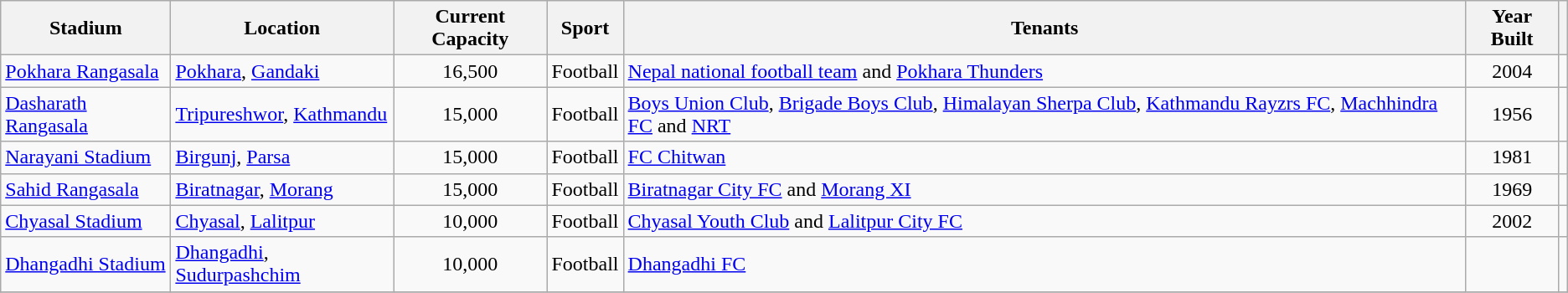<table class="wikitable sortable">
<tr>
<th class="unsortable">Stadium</th>
<th>Location</th>
<th>Current Capacity</th>
<th>Sport</th>
<th>Tenants</th>
<th>Year Built</th>
<th></th>
</tr>
<tr>
<td><a href='#'>Pokhara Rangasala</a></td>
<td><a href='#'>Pokhara</a>, <a href='#'>Gandaki</a></td>
<td style="text-align:center;">16,500</td>
<td>Football</td>
<td><a href='#'>Nepal national football team</a> and <a href='#'>Pokhara Thunders</a></td>
<td style="text-align:center;">2004</td>
<td style="text-align:center;"></td>
</tr>
<tr>
<td><a href='#'>Dasharath Rangasala</a></td>
<td><a href='#'>Tripureshwor</a>, <a href='#'>Kathmandu</a></td>
<td style="text-align:center;">15,000</td>
<td>Football</td>
<td><a href='#'>Boys Union Club</a>, <a href='#'>Brigade Boys Club</a>, <a href='#'>Himalayan Sherpa Club</a>, <a href='#'>Kathmandu Rayzrs FC</a>, <a href='#'>Machhindra FC</a> and <a href='#'>NRT</a></td>
<td style="text-align:center;">1956</td>
<td style="text-align:center;"></td>
</tr>
<tr>
<td><a href='#'>Narayani Stadium</a></td>
<td><a href='#'>Birgunj</a>, <a href='#'>Parsa</a></td>
<td style="text-align:center;">15,000</td>
<td>Football</td>
<td><a href='#'>FC Chitwan</a></td>
<td style="text-align:center;">1981</td>
<td style="text-align:center;"></td>
</tr>
<tr>
<td><a href='#'>Sahid Rangasala</a></td>
<td><a href='#'>Biratnagar</a>, <a href='#'>Morang</a></td>
<td style="text-align:center;">15,000</td>
<td>Football</td>
<td><a href='#'>Biratnagar City FC</a> and <a href='#'>Morang XI</a></td>
<td style="text-align:center;">1969</td>
<td style="text-align:center;"></td>
</tr>
<tr>
<td><a href='#'>Chyasal Stadium</a></td>
<td><a href='#'>Chyasal</a>, <a href='#'>Lalitpur</a></td>
<td style="text-align:center;">10,000</td>
<td>Football</td>
<td><a href='#'>Chyasal Youth Club</a> and <a href='#'>Lalitpur City FC</a></td>
<td style="text-align:center;">2002</td>
<td style="text-align:center;"></td>
</tr>
<tr>
<td><a href='#'>Dhangadhi Stadium</a></td>
<td><a href='#'>Dhangadhi</a>, <a href='#'>Sudurpashchim</a></td>
<td style="text-align:center;">10,000</td>
<td>Football</td>
<td><a href='#'>Dhangadhi FC</a></td>
<td style="text-align:center;"></td>
<td style="text-align:center;"></td>
</tr>
<tr>
</tr>
</table>
